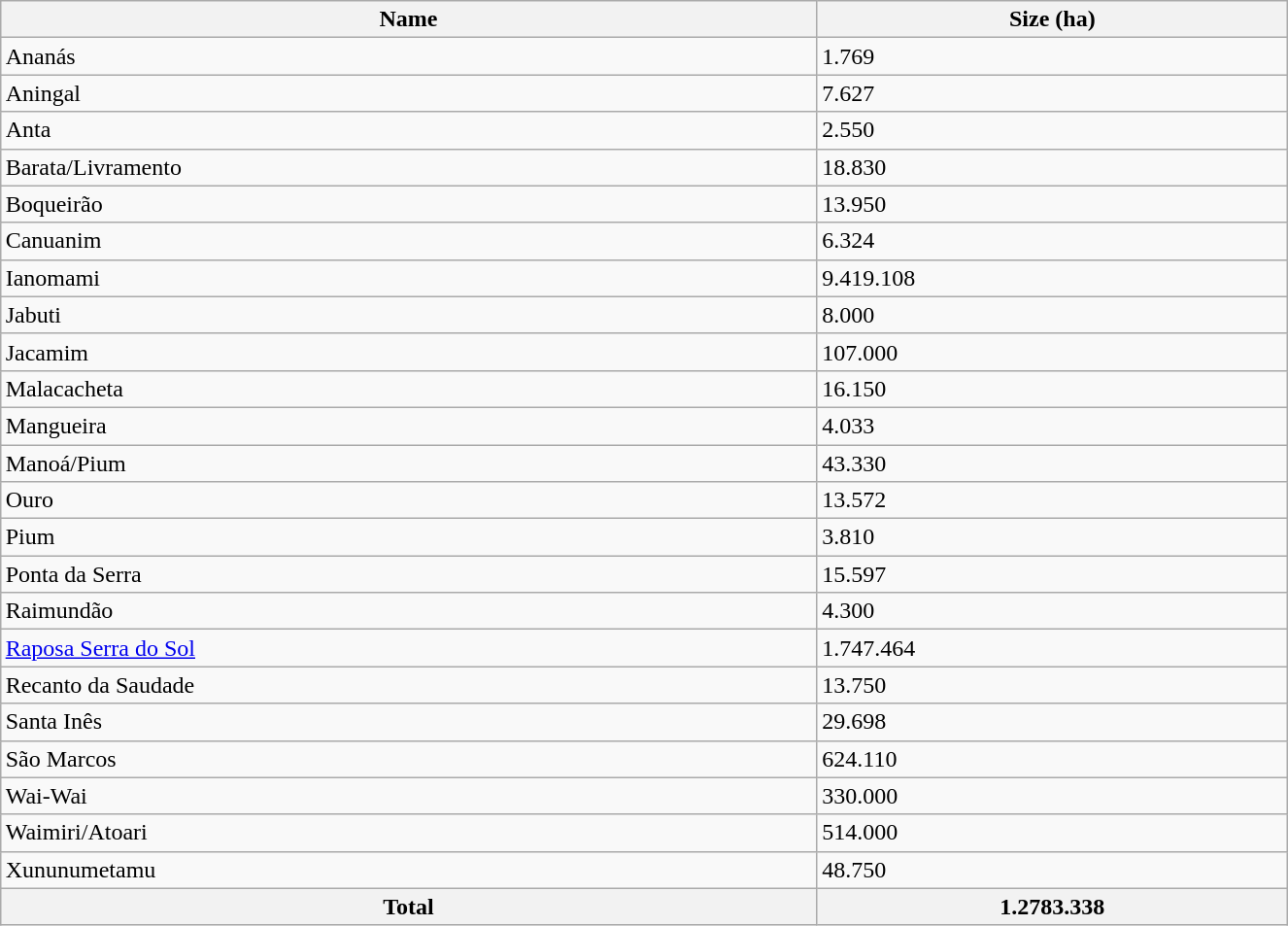<table class=wikitable width="70%" style="margin:1em auto;">
<tr>
<th>Name</th>
<th>Size (ha)</th>
</tr>
<tr>
<td>Ananás</td>
<td>1.769</td>
</tr>
<tr>
<td>Aningal</td>
<td>7.627</td>
</tr>
<tr>
<td>Anta</td>
<td>2.550</td>
</tr>
<tr>
<td>Barata/Livramento</td>
<td>18.830</td>
</tr>
<tr>
<td>Boqueirão</td>
<td>13.950</td>
</tr>
<tr>
<td>Canuanim</td>
<td>6.324</td>
</tr>
<tr>
<td>Ianomami</td>
<td>9.419.108</td>
</tr>
<tr>
<td>Jabuti</td>
<td>8.000</td>
</tr>
<tr>
<td>Jacamim</td>
<td>107.000</td>
</tr>
<tr>
<td>Malacacheta</td>
<td>16.150</td>
</tr>
<tr>
<td>Mangueira</td>
<td>4.033</td>
</tr>
<tr>
<td>Manoá/Pium</td>
<td>43.330</td>
</tr>
<tr>
<td>Ouro</td>
<td>13.572</td>
</tr>
<tr>
<td>Pium</td>
<td>3.810</td>
</tr>
<tr>
<td>Ponta da Serra</td>
<td>15.597</td>
</tr>
<tr>
<td>Raimundão</td>
<td>4.300</td>
</tr>
<tr>
<td><a href='#'>Raposa Serra do Sol</a></td>
<td>1.747.464</td>
</tr>
<tr>
<td>Recanto da Saudade</td>
<td>13.750</td>
</tr>
<tr>
<td>Santa Inês</td>
<td>29.698</td>
</tr>
<tr>
<td>São Marcos</td>
<td>624.110</td>
</tr>
<tr>
<td>Wai-Wai</td>
<td>330.000</td>
</tr>
<tr>
<td>Waimiri/Atoari</td>
<td>514.000</td>
</tr>
<tr>
<td>Xununumetamu</td>
<td>48.750</td>
</tr>
<tr>
<th>Total</th>
<th>1.2783.338</th>
</tr>
</table>
